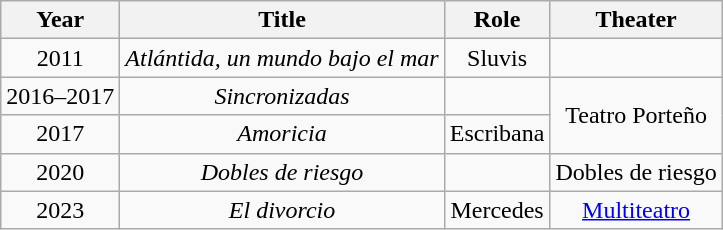<table class="wikitable plainrowheaders" style="text-align:center;" border="1">
<tr>
<th>Year</th>
<th>Title</th>
<th>Role</th>
<th>Theater</th>
</tr>
<tr>
<td>2011</td>
<td><em>Atlántida, un mundo bajo el mar</em></td>
<td>Sluvis</td>
<td></td>
</tr>
<tr>
<td>2016–2017</td>
<td><em>Sincronizadas</em></td>
<td></td>
<td rowspan=2>Teatro Porteño</td>
</tr>
<tr>
<td>2017</td>
<td><em>Amoricia</em></td>
<td>Escribana</td>
</tr>
<tr>
<td>2020</td>
<td><em>Dobles de riesgo</em></td>
<td></td>
<td>Dobles de riesgo</td>
</tr>
<tr>
<td>2023</td>
<td><em>El divorcio</em></td>
<td>Mercedes</td>
<td><a href='#'>Multiteatro</a></td>
</tr>
</table>
